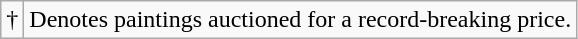<table class="wikitable">
<tr>
<td style="text-align:center;">†</td>
<td>Denotes paintings auctioned for a record-breaking price.</td>
</tr>
</table>
